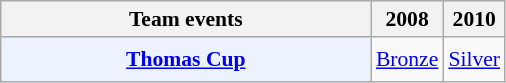<table class="wikitable" style="font-size: 90%; text-align:center">
<tr>
<th width=180>Team events</th>
<th>2008</th>
<th>2010</th>
</tr>
<tr style="height: 30px;">
<td bgcolor=ECF2FF style="width: 240px;align=left"><strong><a href='#'>Thomas Cup</a></strong></td>
<td> <a href='#'>Bronze</a></td>
<td> <a href='#'>Silver</a></td>
</tr>
</table>
